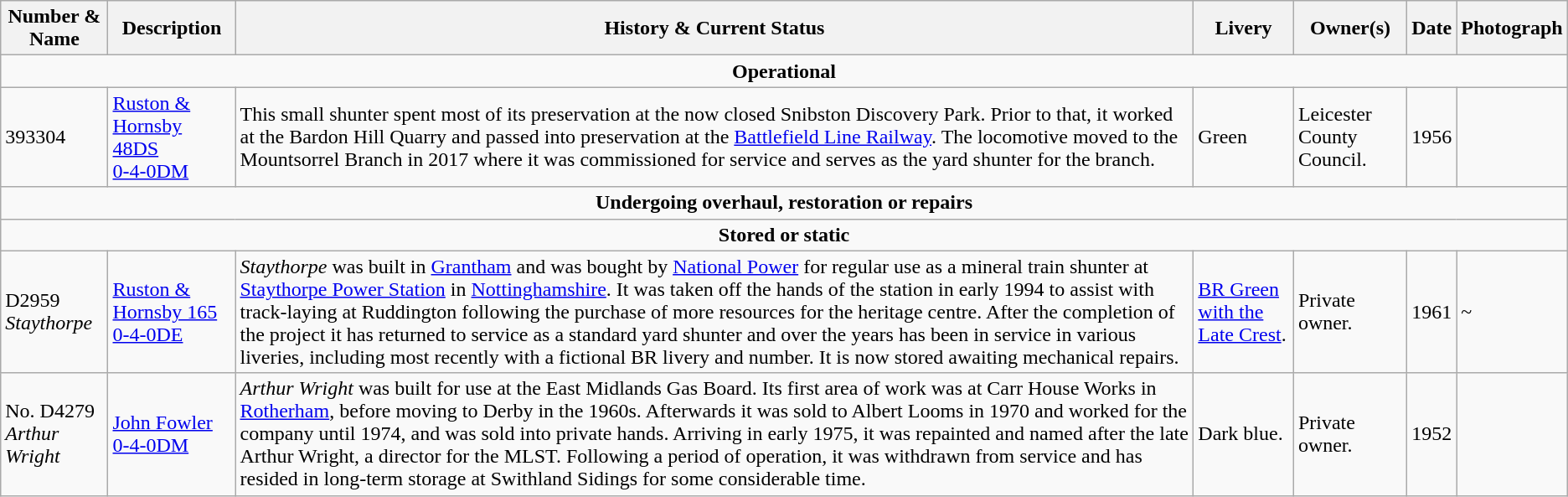<table class="wikitable">
<tr>
<th>Number & Name</th>
<th>Description</th>
<th>History & Current Status</th>
<th>Livery</th>
<th>Owner(s)</th>
<th>Date</th>
<th>Photograph</th>
</tr>
<tr>
<td colspan="7" style="text-align:center;"><strong>Operational</strong></td>
</tr>
<tr>
<td>393304</td>
<td><a href='#'>Ruston & Hornsby 48DS<br> 0-4-0DM</a></td>
<td>This small shunter spent most of its preservation at the now closed Snibston Discovery Park. Prior to that, it worked at the Bardon Hill Quarry and passed into preservation at the <a href='#'>Battlefield Line Railway</a>. The locomotive moved to the Mountsorrel Branch in 2017 where it was commissioned for service and serves as the yard shunter for the branch.</td>
<td>Green</td>
<td>Leicester County Council.</td>
<td>1956</td>
<td></td>
</tr>
<tr>
<td colspan="7" style="text-align:center;"><strong>Undergoing overhaul, restoration or repairs</strong></td>
</tr>
<tr>
<td colspan="7" style="text-align:center;"><strong>Stored or static</strong></td>
</tr>
<tr>
<td>D2959<br> <em>Staythorpe</em></td>
<td><a href='#'>Ruston & Hornsby 165<br> 0-4-0DE</a></td>
<td><em>Staythorpe</em> was built in <a href='#'>Grantham</a> and was bought by <a href='#'>National Power</a> for regular use as a mineral train shunter at <a href='#'>Staythorpe Power Station</a> in <a href='#'>Nottinghamshire</a>. It was taken off the hands of the station in early 1994 to assist with track-laying at Ruddington following the purchase of more resources for the heritage centre. After the completion of the project it has returned to service as a standard yard shunter and over the years has been in service in various liveries, including most recently with a fictional BR livery and number. It is now stored awaiting mechanical repairs.</td>
<td><a href='#'>BR Green with the Late Crest</a>.</td>
<td>Private owner.</td>
<td>1961</td>
<td>~</td>
</tr>
<tr>
<td>No. D4279<br> <em>Arthur Wright</em></td>
<td><a href='#'>John Fowler<br> 0-4-0DM</a></td>
<td><em>Arthur Wright</em> was built for use at the East Midlands Gas Board. Its first area of work was at Carr House Works in <a href='#'>Rotherham</a>, before moving to Derby in the 1960s. Afterwards it was sold to Albert Looms in 1970 and worked for the company until 1974, and was sold into private hands. Arriving in early 1975, it was repainted and named after the late Arthur Wright, a director for the MLST. Following a period of operation, it was withdrawn from service and has resided in long-term storage at Swithland Sidings for some considerable time.</td>
<td>Dark blue.</td>
<td>Private owner.</td>
<td>1952</td>
<td></td>
</tr>
</table>
